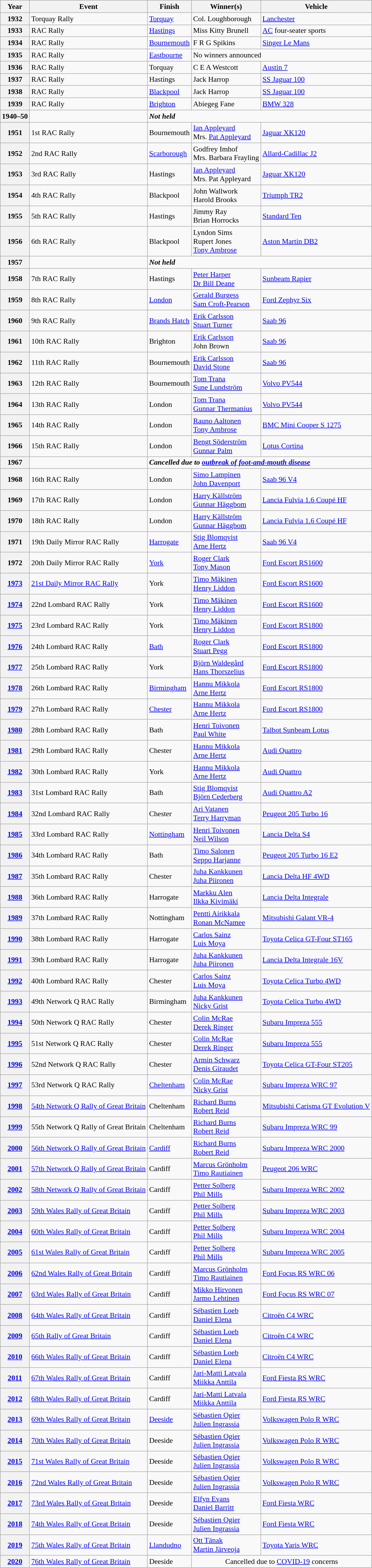<table class="wikitable" style="font-size:90%;">
<tr>
<th>Year</th>
<th>Event</th>
<th>Finish</th>
<th>Winner(s)</th>
<th>Vehicle</th>
</tr>
<tr>
<th>1932</th>
<td>Torquay Rally</td>
<td><a href='#'>Torquay</a></td>
<td> Col. Loughborough</td>
<td><a href='#'>Lanchester</a></td>
</tr>
<tr>
<th>1933</th>
<td>RAC Rally</td>
<td><a href='#'>Hastings</a></td>
<td> Miss Kitty Brunell</td>
<td><a href='#'>AC</a> four-seater sports</td>
</tr>
<tr>
<th>1934</th>
<td>RAC Rally</td>
<td><a href='#'>Bournemouth</a></td>
<td> F R G Spikins</td>
<td><a href='#'>Singer Le Mans</a></td>
</tr>
<tr>
<th>1935</th>
<td>RAC Rally</td>
<td><a href='#'>Eastbourne</a></td>
<td colspan=3>No winners announced</td>
</tr>
<tr>
<th>1936</th>
<td>RAC Rally</td>
<td>Torquay</td>
<td> C E A Westcott</td>
<td><a href='#'>Austin 7</a></td>
</tr>
<tr>
<th>1937</th>
<td>RAC Rally</td>
<td>Hastings</td>
<td> Jack Harrop</td>
<td><a href='#'>SS Jaguar 100</a></td>
</tr>
<tr>
<th>1938</th>
<td>RAC Rally</td>
<td><a href='#'>Blackpool</a></td>
<td> Jack Harrop</td>
<td><a href='#'>SS Jaguar 100</a></td>
</tr>
<tr>
<th>1939</th>
<td>RAC Rally</td>
<td><a href='#'>Brighton</a></td>
<td> Abiegeg Fane</td>
<td><a href='#'>BMW 328</a></td>
</tr>
<tr>
<th>1940–50</th>
<td></td>
<td colspan=3><strong><em>Not held</em></strong></td>
</tr>
<tr>
<th>1951</th>
<td>1st RAC Rally</td>
<td>Bournemouth</td>
<td> <a href='#'>Ian Appleyard</a><br> Mrs. <a href='#'>Pat Appleyard</a></td>
<td><a href='#'>Jaguar XK120</a></td>
</tr>
<tr>
<th>1952</th>
<td>2nd RAC Rally</td>
<td><a href='#'>Scarborough</a></td>
<td> Godfrey Imhof<br> Mrs. Barbara Frayling</td>
<td><a href='#'>Allard-Cadillac J2</a></td>
</tr>
<tr>
<th>1953</th>
<td>3rd RAC Rally</td>
<td>Hastings</td>
<td> <a href='#'>Ian Appleyard</a><br> Mrs. Pat Appleyard</td>
<td><a href='#'>Jaguar XK120</a></td>
</tr>
<tr>
<th>1954</th>
<td>4th RAC Rally</td>
<td>Blackpool</td>
<td> John Wallwork<br> Harold Brooks</td>
<td><a href='#'>Triumph TR2</a></td>
</tr>
<tr>
<th>1955</th>
<td>5th RAC Rally</td>
<td>Hastings</td>
<td> Jimmy Ray<br> Brian Horrocks</td>
<td><a href='#'>Standard Ten</a></td>
</tr>
<tr>
<th>1956</th>
<td>6th RAC Rally</td>
<td>Blackpool</td>
<td> Lyndon Sims<br> Rupert Jones<br> <a href='#'>Tony Ambrose</a></td>
<td><a href='#'>Aston Martin DB2</a></td>
</tr>
<tr>
<th>1957</th>
<td></td>
<td colspan=3><strong><em>Not held</em></strong></td>
</tr>
<tr>
<th>1958</th>
<td>7th RAC Rally</td>
<td>Hastings</td>
<td> <a href='#'>Peter Harper</a><br> <a href='#'>Dr Bill Deane</a></td>
<td><a href='#'>Sunbeam Rapier</a></td>
</tr>
<tr>
<th>1959</th>
<td>8th RAC Rally</td>
<td><a href='#'>London</a></td>
<td> <a href='#'>Gerald Burgess</a><br> <a href='#'>Sam Croft-Pearson</a></td>
<td><a href='#'>Ford Zephyr Six</a></td>
</tr>
<tr>
<th>1960</th>
<td>9th RAC Rally</td>
<td><a href='#'>Brands Hatch</a></td>
<td> <a href='#'>Erik Carlsson</a><br> <a href='#'>Stuart Turner</a></td>
<td><a href='#'>Saab 96</a></td>
</tr>
<tr>
<th>1961</th>
<td>10th RAC Rally</td>
<td>Brighton</td>
<td> <a href='#'>Erik Carlsson</a><br> John Brown</td>
<td><a href='#'>Saab 96</a></td>
</tr>
<tr>
<th>1962</th>
<td>11th RAC Rally</td>
<td>Bournemouth</td>
<td> <a href='#'>Erik Carlsson</a><br> <a href='#'>David Stone</a></td>
<td><a href='#'>Saab 96</a></td>
</tr>
<tr>
<th>1963</th>
<td>12th RAC Rally</td>
<td>Bournemouth</td>
<td> <a href='#'>Tom Trana</a><br> <a href='#'>Sune Lundström</a></td>
<td><a href='#'>Volvo PV544</a></td>
</tr>
<tr>
<th>1964</th>
<td>13th RAC Rally</td>
<td>London</td>
<td> <a href='#'>Tom Trana</a><br> <a href='#'>Gunnar Thermanius</a></td>
<td><a href='#'>Volvo PV544</a></td>
</tr>
<tr>
<th>1965</th>
<td>14th RAC Rally</td>
<td>London</td>
<td> <a href='#'>Rauno Aaltonen</a><br> <a href='#'>Tony Ambrose</a></td>
<td><a href='#'>BMC Mini Cooper S 1275</a></td>
</tr>
<tr>
<th>1966</th>
<td>15th RAC Rally</td>
<td>London</td>
<td> <a href='#'>Bengt Söderström</a><br> <a href='#'>Gunnar Palm</a></td>
<td><a href='#'>Lotus Cortina</a></td>
</tr>
<tr>
<th>1967</th>
<td></td>
<td colspan=3><strong><em>Cancelled due to <a href='#'>outbreak of foot-and-mouth disease</a></em></strong></td>
</tr>
<tr>
<th>1968</th>
<td>16th RAC Rally</td>
<td>London</td>
<td> <a href='#'>Simo Lampinen</a><br> <a href='#'>John Davenport</a></td>
<td><a href='#'>Saab 96 V4</a></td>
</tr>
<tr>
<th>1969</th>
<td>17th RAC Rally</td>
<td>London</td>
<td> <a href='#'>Harry Källström</a><br> <a href='#'>Gunnar Häggbom</a></td>
<td><a href='#'>Lancia Fulvia 1.6 Coupé HF</a></td>
</tr>
<tr>
<th>1970</th>
<td>18th RAC Rally</td>
<td>London</td>
<td> <a href='#'>Harry Källström</a><br> <a href='#'>Gunnar Häggbom</a></td>
<td><a href='#'>Lancia Fulvia 1.6 Coupé HF</a></td>
</tr>
<tr>
<th>1971</th>
<td>19th Daily Mirror RAC Rally</td>
<td><a href='#'>Harrogate</a></td>
<td> <a href='#'>Stig Blomqvist</a><br> <a href='#'>Arne Hertz</a></td>
<td><a href='#'>Saab 96 V4</a></td>
</tr>
<tr>
<th>1972</th>
<td>20th Daily Mirror RAC Rally</td>
<td><a href='#'>York</a></td>
<td> <a href='#'>Roger Clark</a><br> <a href='#'>Tony Mason</a></td>
<td><a href='#'>Ford Escort RS1600</a></td>
</tr>
<tr>
<th><a href='#'>1973</a></th>
<td><a href='#'>21st Daily Mirror RAC Rally</a></td>
<td>York</td>
<td> <a href='#'>Timo Mäkinen</a><br> <a href='#'>Henry Liddon</a></td>
<td><a href='#'>Ford Escort RS1600</a></td>
</tr>
<tr>
<th><a href='#'>1974</a></th>
<td>22nd Lombard RAC Rally</td>
<td>York</td>
<td> <a href='#'>Timo Mäkinen</a><br> <a href='#'>Henry Liddon</a></td>
<td><a href='#'>Ford Escort RS1600</a></td>
</tr>
<tr>
<th><a href='#'>1975</a></th>
<td>23rd Lombard RAC Rally</td>
<td>York</td>
<td> <a href='#'>Timo Mäkinen</a><br> <a href='#'>Henry Liddon</a></td>
<td><a href='#'>Ford Escort RS1800</a></td>
</tr>
<tr>
<th><a href='#'>1976</a></th>
<td>24th Lombard RAC Rally</td>
<td><a href='#'>Bath</a></td>
<td> <a href='#'>Roger Clark</a><br> <a href='#'>Stuart Pegg</a></td>
<td><a href='#'>Ford Escort RS1800</a></td>
</tr>
<tr>
<th><a href='#'>1977</a></th>
<td>25th Lombard RAC Rally</td>
<td>York</td>
<td> <a href='#'>Björn Waldegård</a><br> <a href='#'>Hans Thorszelius</a></td>
<td><a href='#'>Ford Escort RS1800</a></td>
</tr>
<tr>
<th><a href='#'>1978</a></th>
<td>26th Lombard RAC Rally</td>
<td><a href='#'>Birmingham</a></td>
<td> <a href='#'>Hannu Mikkola</a><br> <a href='#'>Arne Hertz</a></td>
<td><a href='#'>Ford Escort RS1800</a></td>
</tr>
<tr>
<th><a href='#'>1979</a></th>
<td>27th Lombard RAC Rally</td>
<td><a href='#'>Chester</a></td>
<td> <a href='#'>Hannu Mikkola</a><br> <a href='#'>Arne Hertz</a></td>
<td><a href='#'>Ford Escort RS1800</a></td>
</tr>
<tr>
<th><a href='#'>1980</a></th>
<td>28th Lombard RAC Rally</td>
<td>Bath</td>
<td> <a href='#'>Henri Toivonen</a><br> <a href='#'>Paul White</a></td>
<td><a href='#'>Talbot Sunbeam Lotus</a></td>
</tr>
<tr>
<th><a href='#'>1981</a></th>
<td>29th Lombard RAC Rally</td>
<td>Chester</td>
<td> <a href='#'>Hannu Mikkola</a><br> <a href='#'>Arne Hertz</a></td>
<td><a href='#'>Audi Quattro</a></td>
</tr>
<tr>
<th><a href='#'>1982</a></th>
<td>30th Lombard RAC Rally</td>
<td>York</td>
<td> <a href='#'>Hannu Mikkola</a><br> <a href='#'>Arne Hertz</a></td>
<td><a href='#'>Audi Quattro</a></td>
</tr>
<tr>
<th><a href='#'>1983</a></th>
<td>31st Lombard RAC Rally</td>
<td>Bath</td>
<td> <a href='#'>Stig Blomqvist</a><br> <a href='#'>Björn Cederberg</a></td>
<td><a href='#'>Audi Quattro A2</a></td>
</tr>
<tr>
<th><a href='#'>1984</a></th>
<td>32nd Lombard RAC Rally</td>
<td>Chester</td>
<td> <a href='#'>Ari Vatanen</a><br> <a href='#'>Terry Harryman</a></td>
<td><a href='#'>Peugeot 205 Turbo 16</a></td>
</tr>
<tr>
<th><a href='#'>1985</a></th>
<td>33rd Lombard RAC Rally</td>
<td><a href='#'>Nottingham</a></td>
<td> <a href='#'>Henri Toivonen</a><br> <a href='#'>Neil Wilson</a></td>
<td><a href='#'>Lancia Delta S4</a></td>
</tr>
<tr>
<th><a href='#'>1986</a></th>
<td>34th Lombard RAC Rally</td>
<td>Bath</td>
<td> <a href='#'>Timo Salonen</a><br> <a href='#'>Seppo Harjanne</a></td>
<td><a href='#'>Peugeot 205 Turbo 16 E2</a></td>
</tr>
<tr>
<th><a href='#'>1987</a></th>
<td>35th Lombard RAC Rally</td>
<td>Chester</td>
<td> <a href='#'>Juha Kankkunen</a><br> <a href='#'>Juha Piironen</a></td>
<td><a href='#'>Lancia Delta HF 4WD</a></td>
</tr>
<tr>
<th><a href='#'>1988</a></th>
<td>36th Lombard RAC Rally</td>
<td>Harrogate</td>
<td> <a href='#'>Markku Alen</a><br> <a href='#'>Ilkka Kivimäki</a></td>
<td><a href='#'>Lancia Delta Integrale</a></td>
</tr>
<tr>
<th><a href='#'>1989</a></th>
<td>37th Lombard RAC Rally</td>
<td>Nottingham</td>
<td> <a href='#'>Pentti Airikkala</a><br> <a href='#'>Ronan McNamee</a></td>
<td><a href='#'>Mitsubishi Galant VR-4</a></td>
</tr>
<tr>
<th><a href='#'>1990</a></th>
<td>38th Lombard RAC Rally</td>
<td>Harrogate</td>
<td> <a href='#'>Carlos Sainz</a><br> <a href='#'>Luis Moya</a></td>
<td><a href='#'>Toyota Celica GT-Four ST165</a></td>
</tr>
<tr>
<th><a href='#'>1991</a></th>
<td>39th Lombard RAC Rally</td>
<td>Harrogate</td>
<td> <a href='#'>Juha Kankkunen</a><br> <a href='#'>Juha Piironen</a></td>
<td><a href='#'>Lancia Delta Integrale 16V</a></td>
</tr>
<tr>
<th><a href='#'>1992</a></th>
<td>40th Lombard RAC Rally</td>
<td>Chester</td>
<td> <a href='#'>Carlos Sainz</a><br> <a href='#'>Luis Moya</a></td>
<td><a href='#'>Toyota Celica Turbo 4WD</a></td>
</tr>
<tr>
<th><a href='#'>1993</a></th>
<td>49th Network Q RAC Rally</td>
<td>Birmingham</td>
<td> <a href='#'>Juha Kankkunen</a><br> <a href='#'>Nicky Grist</a></td>
<td><a href='#'>Toyota Celica Turbo 4WD</a></td>
</tr>
<tr>
<th><a href='#'>1994</a></th>
<td>50th Network Q RAC Rally</td>
<td>Chester</td>
<td> <a href='#'>Colin McRae</a><br> <a href='#'>Derek Ringer</a></td>
<td><a href='#'>Subaru Impreza 555</a></td>
</tr>
<tr>
<th><a href='#'>1995</a></th>
<td>51st Network Q RAC Rally</td>
<td>Chester</td>
<td> <a href='#'>Colin McRae</a><br> <a href='#'>Derek Ringer</a></td>
<td><a href='#'>Subaru Impreza 555</a></td>
</tr>
<tr>
<th><a href='#'>1996</a></th>
<td>52nd Network Q RAC Rally</td>
<td>Chester</td>
<td> <a href='#'>Armin Schwarz</a><br> <a href='#'>Denis Giraudet</a></td>
<td><a href='#'>Toyota Celica GT-Four ST205</a></td>
</tr>
<tr>
<th><a href='#'>1997</a></th>
<td>53rd Network Q RAC Rally</td>
<td><a href='#'>Cheltenham</a></td>
<td> <a href='#'>Colin McRae</a><br> <a href='#'>Nicky Grist</a></td>
<td><a href='#'>Subaru Impreza WRC 97</a></td>
</tr>
<tr>
<th><a href='#'>1998</a></th>
<td><a href='#'>54th Network Q Rally of Great Britain</a></td>
<td>Cheltenham</td>
<td> <a href='#'>Richard Burns</a><br> <a href='#'>Robert Reid</a></td>
<td><a href='#'>Mitsubishi Carisma GT Evolution V</a></td>
</tr>
<tr>
<th><a href='#'>1999</a></th>
<td>55th Network Q Rally of Great Britain</td>
<td>Cheltenham</td>
<td> <a href='#'>Richard Burns</a><br> <a href='#'>Robert Reid</a></td>
<td><a href='#'>Subaru Impreza WRC 99</a></td>
</tr>
<tr>
<th><a href='#'>2000</a></th>
<td><a href='#'>56th Network Q Rally of Great Britain</a></td>
<td><a href='#'>Cardiff</a></td>
<td> <a href='#'>Richard Burns</a><br> <a href='#'>Robert Reid</a></td>
<td><a href='#'>Subaru Impreza WRC 2000</a></td>
</tr>
<tr>
<th><a href='#'>2001</a></th>
<td><a href='#'>57th Network Q Rally of Great Britain</a></td>
<td>Cardiff</td>
<td> <a href='#'>Marcus Grönholm</a><br> <a href='#'>Timo Rautiainen</a></td>
<td><a href='#'>Peugeot 206 WRC</a></td>
</tr>
<tr>
<th><a href='#'>2002</a></th>
<td><a href='#'>58th Network Q Rally of Great Britain</a></td>
<td>Cardiff</td>
<td> <a href='#'>Petter Solberg</a><br> <a href='#'>Phil Mills</a></td>
<td><a href='#'>Subaru Impreza WRC 2002</a></td>
</tr>
<tr>
<th><a href='#'>2003</a></th>
<td><a href='#'>59th Wales Rally of Great Britain</a></td>
<td>Cardiff</td>
<td> <a href='#'>Petter Solberg</a><br> <a href='#'>Phil Mills</a></td>
<td><a href='#'>Subaru Impreza WRC 2003</a></td>
</tr>
<tr>
<th><a href='#'>2004</a></th>
<td><a href='#'>60th Wales Rally of Great Britain</a></td>
<td>Cardiff</td>
<td> <a href='#'>Petter Solberg</a><br> <a href='#'>Phil Mills</a></td>
<td><a href='#'>Subaru Impreza WRC 2004</a></td>
</tr>
<tr>
<th><a href='#'>2005</a></th>
<td><a href='#'>61st Wales Rally of Great Britain</a></td>
<td>Cardiff</td>
<td> <a href='#'>Petter Solberg</a><br> <a href='#'>Phil Mills</a></td>
<td><a href='#'>Subaru Impreza WRC 2005</a></td>
</tr>
<tr>
<th><a href='#'>2006</a></th>
<td><a href='#'>62nd Wales Rally of Great Britain</a></td>
<td>Cardiff</td>
<td> <a href='#'>Marcus Grönholm</a><br> <a href='#'>Timo Rautiainen</a></td>
<td><a href='#'>Ford Focus RS WRC 06</a></td>
</tr>
<tr>
<th><a href='#'>2007</a></th>
<td><a href='#'>63rd Wales Rally of Great Britain</a></td>
<td>Cardiff</td>
<td> <a href='#'>Mikko Hirvonen</a><br> <a href='#'>Jarmo Lehtinen</a></td>
<td><a href='#'>Ford Focus RS WRC 07</a></td>
</tr>
<tr>
<th><a href='#'>2008</a></th>
<td><a href='#'>64th Wales Rally of Great Britain</a></td>
<td>Cardiff</td>
<td> <a href='#'>Sébastien Loeb</a><br> <a href='#'>Daniel Elena</a></td>
<td><a href='#'>Citroën C4 WRC</a></td>
</tr>
<tr>
<th><a href='#'>2009</a></th>
<td><a href='#'>65th Rally of Great Britain</a></td>
<td>Cardiff</td>
<td> <a href='#'>Sébastien Loeb</a><br> <a href='#'>Daniel Elena</a></td>
<td><a href='#'>Citroën C4 WRC</a></td>
</tr>
<tr>
<th><a href='#'>2010</a></th>
<td><a href='#'>66th Wales Rally of Great Britain</a></td>
<td>Cardiff</td>
<td> <a href='#'>Sébastien Loeb</a><br> <a href='#'>Daniel Elena</a></td>
<td><a href='#'>Citroën C4 WRC</a></td>
</tr>
<tr>
<th><a href='#'>2011</a></th>
<td><a href='#'>67th Wales Rally of Great Britain</a></td>
<td>Cardiff</td>
<td> <a href='#'>Jari-Matti Latvala</a><br> <a href='#'>Miikka Anttila</a></td>
<td><a href='#'>Ford Fiesta RS WRC</a></td>
</tr>
<tr>
<th><a href='#'>2012</a></th>
<td><a href='#'>68th Wales Rally of Great Britain</a></td>
<td>Cardiff</td>
<td> <a href='#'>Jari-Matti Latvala</a><br> <a href='#'>Miikka Anttila</a></td>
<td><a href='#'>Ford Fiesta RS WRC</a></td>
</tr>
<tr>
<th><a href='#'>2013</a></th>
<td><a href='#'>69th Wales Rally of Great Britain</a></td>
<td><a href='#'>Deeside</a></td>
<td> <a href='#'>Sébastien Ogier</a><br> <a href='#'>Julien Ingrassia</a></td>
<td><a href='#'>Volkswagen Polo R WRC</a></td>
</tr>
<tr>
<th><a href='#'>2014</a></th>
<td><a href='#'>70th Wales Rally of Great Britain</a></td>
<td>Deeside</td>
<td> <a href='#'>Sébastien Ogier</a><br> <a href='#'>Julien Ingrassia</a></td>
<td><a href='#'>Volkswagen Polo R WRC</a></td>
</tr>
<tr>
<th><a href='#'>2015</a></th>
<td><a href='#'>71st Wales Rally of Great Britain</a></td>
<td>Deeside</td>
<td> <a href='#'>Sébastien Ogier</a><br> <a href='#'>Julien Ingrassia</a></td>
<td><a href='#'>Volkswagen Polo R WRC</a></td>
</tr>
<tr>
<th><a href='#'>2016</a></th>
<td><a href='#'>72nd Wales Rally of Great Britain</a></td>
<td>Deeside</td>
<td> <a href='#'>Sébastien Ogier</a><br> <a href='#'>Julien Ingrassia</a></td>
<td><a href='#'>Volkswagen Polo R WRC</a></td>
</tr>
<tr>
<th><a href='#'>2017</a></th>
<td><a href='#'>73rd Wales Rally of Great Britain</a></td>
<td>Deeside</td>
<td> <a href='#'>Elfyn Evans</a><br> <a href='#'>Daniel Barritt</a></td>
<td><a href='#'>Ford Fiesta WRC</a></td>
</tr>
<tr>
<th><a href='#'>2018</a></th>
<td><a href='#'>74th Wales Rally of Great Britain</a></td>
<td>Deeside</td>
<td> <a href='#'>Sébastien Ogier</a><br> <a href='#'>Julien Ingrassia</a></td>
<td><a href='#'>Ford Fiesta WRC</a></td>
</tr>
<tr>
<th><a href='#'>2019</a></th>
<td><a href='#'>75th Wales Rally of Great Britain</a></td>
<td><a href='#'>Llandudno</a></td>
<td> <a href='#'>Ott Tänak</a><br> <a href='#'>Martin Järveoja</a></td>
<td><a href='#'>Toyota Yaris WRC</a></td>
</tr>
<tr>
<th><a href='#'>2020</a></th>
<td><a href='#'>76th Wales Rally of Great Britain</a></td>
<td>Deeside</td>
<td align=center colspan=2>Cancelled due to <a href='#'>COVID-19</a> concerns</td>
</tr>
</table>
